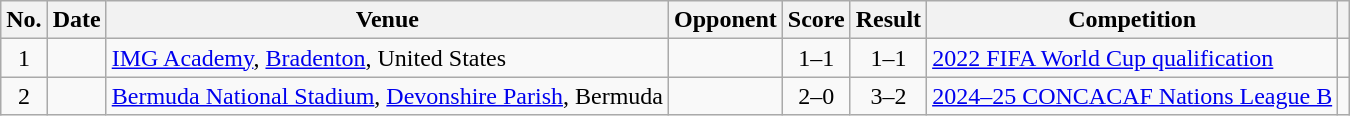<table class="wikitable sortable">
<tr>
<th scope="col">No.</th>
<th scope="col">Date</th>
<th scope="col">Venue</th>
<th scope="col">Opponent</th>
<th scope="col">Score</th>
<th scope="col">Result</th>
<th scope="col">Competition</th>
<th scope="col" class="unsortable"></th>
</tr>
<tr>
<td style="text-align:center">1</td>
<td></td>
<td><a href='#'>IMG Academy</a>, <a href='#'>Bradenton</a>, United States</td>
<td></td>
<td style="text-align:center">1–1</td>
<td style="text-align:center">1–1</td>
<td><a href='#'>2022 FIFA World Cup qualification</a></td>
<td></td>
</tr>
<tr>
<td style="text-align:center">2</td>
<td></td>
<td><a href='#'>Bermuda National Stadium</a>, <a href='#'>Devonshire Parish</a>, Bermuda</td>
<td></td>
<td style="text-align:center">2–0</td>
<td style="text-align:center">3–2</td>
<td><a href='#'>2024–25 CONCACAF Nations League B</a></td>
<td></td>
</tr>
</table>
